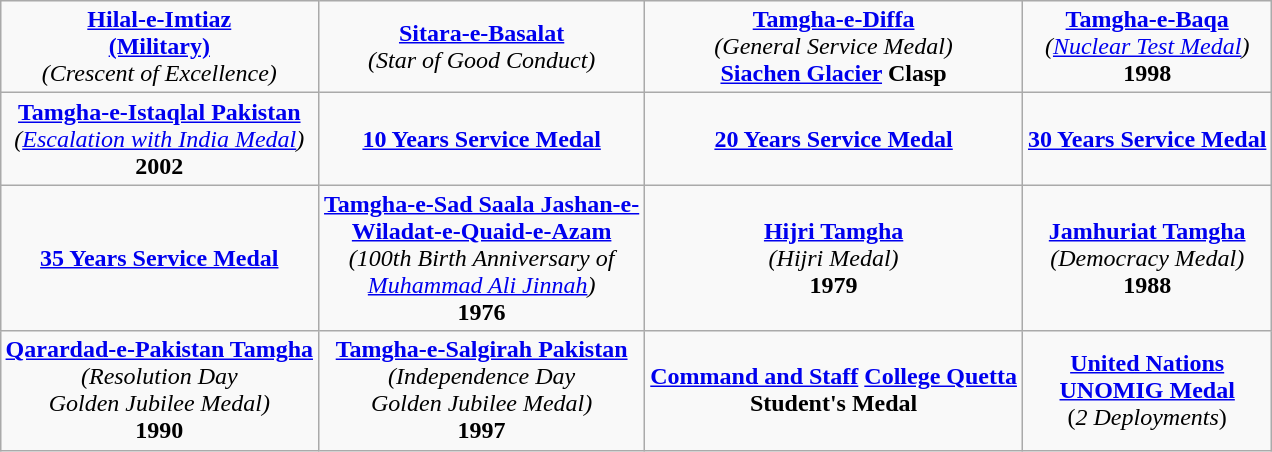<table class="wikitable" style="margin:1em auto; text-align:center;">
<tr>
<td><strong><a href='#'>Hilal-e-Imtiaz</a></strong><br><strong><a href='#'>(Military)</a></strong><br><em>(Crescent of Excellence)</em></td>
<td><strong><a href='#'>Sitara-e-Basalat</a></strong><br><em>(Star of Good Conduct)</em></td>
<td><strong><a href='#'>Tamgha-e-Diffa</a></strong><br><em>(General Service Medal)</em><br><strong><a href='#'>Siachen Glacier</a> Clasp</strong></td>
<td><strong><a href='#'>Tamgha-e-Baqa</a></strong><br><em>(<a href='#'>Nuclear Test Medal</a>)</em><br><strong>1998</strong></td>
</tr>
<tr>
<td><strong><a href='#'>Tamgha-e-Istaqlal Pakistan</a></strong><br><em>(<a href='#'>Escalation with India Medal</a>)</em><br><strong>2002</strong></td>
<td><strong><a href='#'>10 Years Service Medal</a></strong></td>
<td><strong><a href='#'>20 Years Service Medal</a></strong></td>
<td><strong><a href='#'>30 Years Service Medal</a></strong></td>
</tr>
<tr>
<td><strong><a href='#'>35 Years Service Medal</a></strong></td>
<td><strong><a href='#'>Tamgha-e-Sad Saala Jashan-e-</a></strong><br><strong><a href='#'>Wiladat-e-Quaid-e-Azam</a></strong><br><em>(100th Birth Anniversary of</em><br><em><a href='#'>Muhammad Ali Jinnah</a>)</em><br><strong>1976</strong></td>
<td><strong><a href='#'>Hijri Tamgha</a></strong><br><em>(Hijri Medal)</em><br><strong>1979</strong></td>
<td><strong><a href='#'>Jamhuriat Tamgha</a></strong><br><em>(Democracy Medal)</em><br><strong>1988</strong></td>
</tr>
<tr>
<td><strong><a href='#'>Qarardad-e-Pakistan Tamgha</a></strong><br><em>(Resolution Day</em><br><em>Golden Jubilee Medal)</em><br><strong>1990</strong></td>
<td><strong><a href='#'>Tamgha-e-Salgirah Pakistan</a></strong><br><em>(Independence Day</em><br><em>Golden Jubilee Medal)</em><br><strong>1997</strong></td>
<td><strong><a href='#'>Command and Staff</a></strong> <strong><a href='#'>College Quetta</a></strong><br><strong>Student's Medal</strong></td>
<td><strong><a href='#'>United Nations</a></strong><br><strong><a href='#'>UNOMIG Medal</a></strong><br>(<em>2 Deployments</em>)</td>
</tr>
</table>
